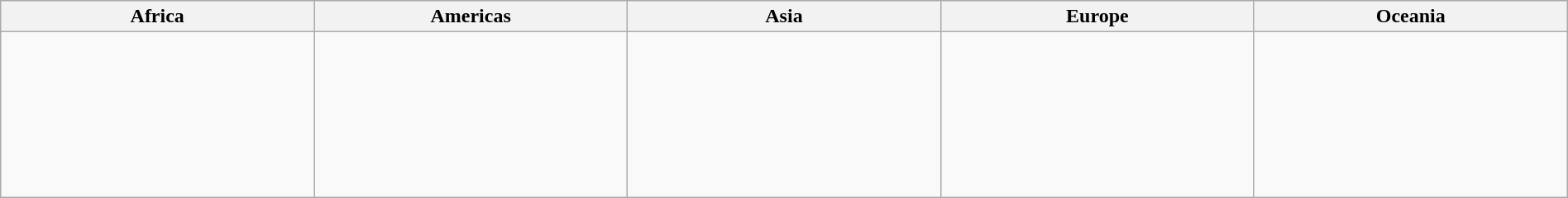<table class=wikitable width=100%>
<tr>
<th width=13%>Africa</th>
<th width=13%>Americas</th>
<th width=13%>Asia</th>
<th width=13%>Europe</th>
<th width=13%>Oceania</th>
</tr>
<tr valign=top>
<td></td>
<td><br></td>
<td></td>
<td><br><br><br><br><br> <br><br> </td>
<td></td>
</tr>
</table>
